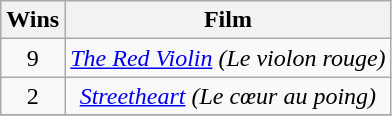<table class="wikitable" style="text-align:center;">
<tr>
<th scope="col" width="17">Wins</th>
<th scope="col" align="center">Film</th>
</tr>
<tr>
<td rowspan="1" style="text-align:center;">9</td>
<td><em><a href='#'>The Red Violin</a> (Le violon rouge)</em></td>
</tr>
<tr>
<td rowspan="1" style="text-align:center;">2</td>
<td><em><a href='#'>Streetheart</a> (Le cœur au poing)</em></td>
</tr>
<tr>
</tr>
</table>
